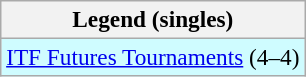<table class=wikitable style=font-size:97%>
<tr>
<th>Legend (singles)</th>
</tr>
<tr bgcolor=CFFCFF>
<td><a href='#'>ITF Futures Tournaments</a> (4–4)</td>
</tr>
</table>
